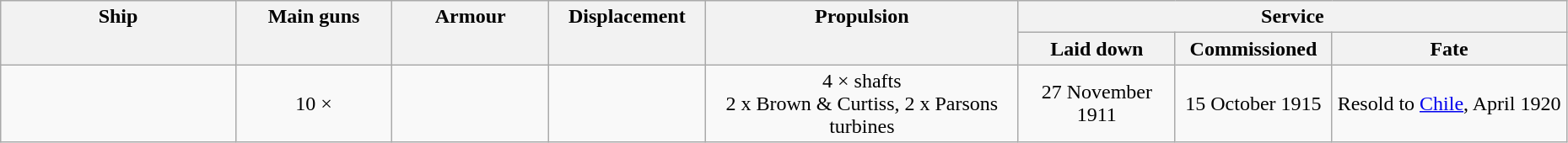<table class="wikitable" style="width:98%;">
<tr valign="top"|- valign="top">
<th style="width:15%; text-align:center;" rowspan="2">Ship</th>
<th style="width:10%; text-align:center;" rowspan="2">Main guns</th>
<th style="width:10%; text-align:center;" rowspan="2">Armour</th>
<th style="width:10%; text-align:center;" rowspan="2">Displacement</th>
<th style="width:20%; text-align:center;" rowspan="2">Propulsion</th>
<th style="width:40%; text-align:center;" colspan="3">Service</th>
</tr>
<tr valign="top">
<th style="width:10%; text-align:center;">Laid down</th>
<th style="width:10%; text-align:center;">Commissioned</th>
<th style="width:20%; text-align:center;">Fate</th>
</tr>
<tr valign="center">
<td align= center></td>
<td style="text-align:center;">10 × </td>
<td style="text-align:center;"></td>
<td style="text-align:center;"></td>
<td align= center rowspan=2>4 × shafts<br>2 x Brown & Curtiss, 2 x Parsons turbines<br></td>
<td style="text-align:center;">27 November 1911</td>
<td style="text-align:center;">15 October 1915</td>
<td align= center>Resold to <a href='#'>Chile</a>, April 1920</td>
</tr>
</table>
